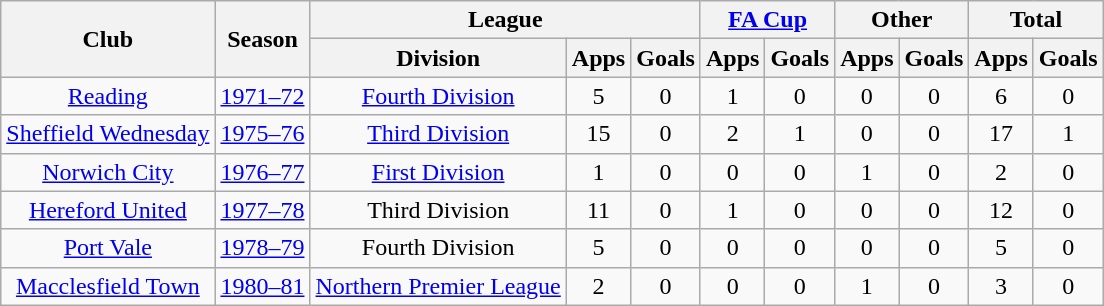<table class="wikitable" style="text-align:center">
<tr>
<th rowspan="2">Club</th>
<th rowspan="2">Season</th>
<th colspan="3">League</th>
<th colspan="2"><a href='#'>FA Cup</a></th>
<th colspan="2">Other</th>
<th colspan="2">Total</th>
</tr>
<tr>
<th>Division</th>
<th>Apps</th>
<th>Goals</th>
<th>Apps</th>
<th>Goals</th>
<th>Apps</th>
<th>Goals</th>
<th>Apps</th>
<th>Goals</th>
</tr>
<tr>
<td><a href='#'>Reading</a></td>
<td><a href='#'>1971–72</a></td>
<td><a href='#'>Fourth Division</a></td>
<td>5</td>
<td>0</td>
<td>1</td>
<td>0</td>
<td>0</td>
<td>0</td>
<td>6</td>
<td>0</td>
</tr>
<tr>
<td><a href='#'>Sheffield Wednesday</a></td>
<td><a href='#'>1975–76</a></td>
<td><a href='#'>Third Division</a></td>
<td>15</td>
<td>0</td>
<td>2</td>
<td>1</td>
<td>0</td>
<td>0</td>
<td>17</td>
<td>1</td>
</tr>
<tr>
<td><a href='#'>Norwich City</a></td>
<td><a href='#'>1976–77</a></td>
<td><a href='#'>First Division</a></td>
<td>1</td>
<td>0</td>
<td>0</td>
<td>0</td>
<td>1</td>
<td>0</td>
<td>2</td>
<td>0</td>
</tr>
<tr>
<td><a href='#'>Hereford United</a></td>
<td><a href='#'>1977–78</a></td>
<td>Third Division</td>
<td>11</td>
<td>0</td>
<td>1</td>
<td>0</td>
<td>0</td>
<td>0</td>
<td>12</td>
<td>0</td>
</tr>
<tr>
<td><a href='#'>Port Vale</a></td>
<td><a href='#'>1978–79</a></td>
<td>Fourth Division</td>
<td>5</td>
<td>0</td>
<td>0</td>
<td>0</td>
<td>0</td>
<td>0</td>
<td>5</td>
<td>0</td>
</tr>
<tr>
<td><a href='#'>Macclesfield Town</a></td>
<td><a href='#'>1980–81</a></td>
<td><a href='#'>Northern Premier League</a></td>
<td>2</td>
<td>0</td>
<td>0</td>
<td>0</td>
<td>1</td>
<td>0</td>
<td>3</td>
<td>0</td>
</tr>
</table>
